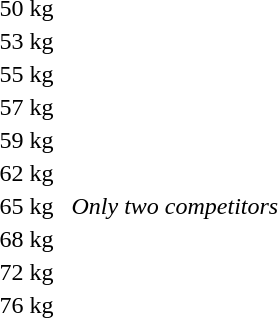<table>
<tr>
<td rowspan=2>50 kg</td>
<td rowspan=2></td>
<td rowspan=2></td>
<td></td>
</tr>
<tr>
<td></td>
</tr>
<tr>
<td rowspan=2>53 kg</td>
<td rowspan=2></td>
<td rowspan=2></td>
<td></td>
</tr>
<tr>
<td></td>
</tr>
<tr>
<td>55 kg</td>
<td></td>
<td></td>
<td></td>
</tr>
<tr>
<td rowspan=2>57 kg</td>
<td rowspan=2></td>
<td rowspan=2></td>
<td></td>
</tr>
<tr>
<td></td>
</tr>
<tr>
<td>59 kg</td>
<td></td>
<td></td>
<td></td>
</tr>
<tr>
<td rowspan=2>62 kg</td>
<td rowspan=2></td>
<td rowspan=2></td>
<td></td>
</tr>
<tr>
<td></td>
</tr>
<tr>
<td>65 kg</td>
<td></td>
<td></td>
<td><em>Only two competitors</em></td>
</tr>
<tr>
<td rowspan=2>68 kg</td>
<td rowspan=2></td>
<td rowspan=2></td>
<td></td>
</tr>
<tr>
<td></td>
</tr>
<tr>
<td>72 kg</td>
<td></td>
<td></td>
<td></td>
</tr>
<tr>
<td rowspan=2>76 kg</td>
<td rowspan=2></td>
<td rowspan=2></td>
<td></td>
</tr>
<tr>
<td></td>
</tr>
</table>
